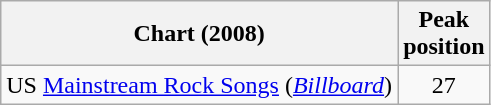<table class="wikitable">
<tr>
<th align="left">Chart (2008)</th>
<th align="left">Peak<br>position</th>
</tr>
<tr>
<td align="left">US <a href='#'>Mainstream Rock Songs</a> (<em><a href='#'>Billboard</a></em>)</td>
<td align="center">27</td>
</tr>
</table>
